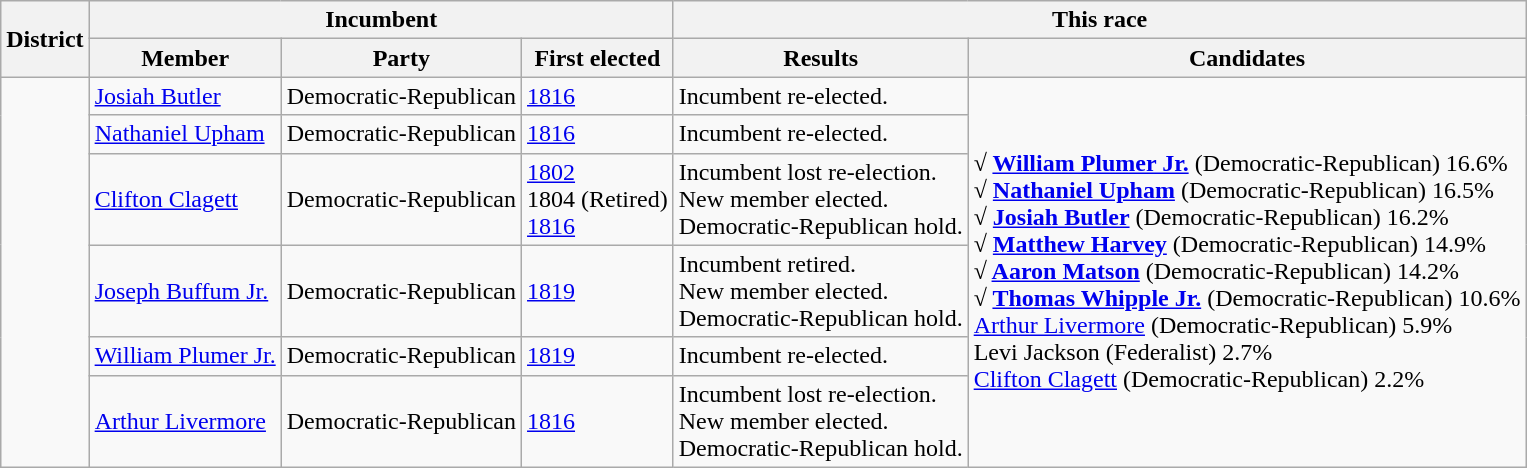<table class=wikitable>
<tr>
<th rowspan=2>District</th>
<th colspan=3>Incumbent</th>
<th colspan=2>This race</th>
</tr>
<tr>
<th>Member</th>
<th>Party</th>
<th>First elected</th>
<th>Results</th>
<th>Candidates</th>
</tr>
<tr>
<td rowspan=6><br></td>
<td><a href='#'>Josiah Butler</a></td>
<td>Democratic-Republican</td>
<td><a href='#'>1816</a></td>
<td>Incumbent re-elected.</td>
<td rowspan=6 nowrap><strong>√ <a href='#'>William Plumer Jr.</a></strong> (Democratic-Republican) 16.6%<br><strong>√ <a href='#'>Nathaniel Upham</a></strong> (Democratic-Republican) 16.5%<br><strong>√ <a href='#'>Josiah Butler</a></strong> (Democratic-Republican) 16.2%<br><strong>√ <a href='#'>Matthew Harvey</a></strong> (Democratic-Republican) 14.9%<br><strong>√ <a href='#'>Aaron Matson</a></strong> (Democratic-Republican) 14.2%<br><strong>√ <a href='#'>Thomas Whipple Jr.</a></strong> (Democratic-Republican) 10.6%<br><a href='#'>Arthur Livermore</a> (Democratic-Republican) 5.9%<br>Levi Jackson (Federalist) 2.7%<br><a href='#'>Clifton Clagett</a> (Democratic-Republican) 2.2%</td>
</tr>
<tr>
<td><a href='#'>Nathaniel Upham</a></td>
<td>Democratic-Republican</td>
<td><a href='#'>1816</a></td>
<td>Incumbent re-elected.</td>
</tr>
<tr>
<td><a href='#'>Clifton Clagett</a></td>
<td>Democratic-Republican</td>
<td><a href='#'>1802</a><br>1804 (Retired)<br><a href='#'>1816</a></td>
<td>Incumbent lost re-election.<br>New member elected.<br>Democratic-Republican hold.</td>
</tr>
<tr>
<td><a href='#'>Joseph Buffum Jr.</a></td>
<td>Democratic-Republican</td>
<td><a href='#'>1819</a></td>
<td>Incumbent retired.<br>New member elected.<br>Democratic-Republican hold.</td>
</tr>
<tr>
<td><a href='#'>William Plumer Jr.</a></td>
<td>Democratic-Republican</td>
<td><a href='#'>1819</a></td>
<td>Incumbent re-elected.</td>
</tr>
<tr>
<td><a href='#'>Arthur Livermore</a></td>
<td>Democratic-Republican</td>
<td><a href='#'>1816</a></td>
<td>Incumbent lost re-election.<br>New member elected.<br>Democratic-Republican hold.</td>
</tr>
</table>
